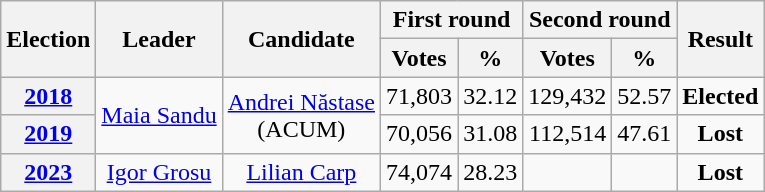<table class="wikitable" style="text-align:center">
<tr>
<th rowspan="2">Election</th>
<th rowspan="2">Leader</th>
<th rowspan="2">Candidate</th>
<th colspan="2">First round</th>
<th colspan="2">Second round</th>
<th rowspan="2">Result</th>
</tr>
<tr>
<th>Votes</th>
<th><strong>%</strong></th>
<th>Votes</th>
<th><strong>%</strong></th>
</tr>
<tr>
<th><a href='#'>2018</a></th>
<td rowspan="2"><a href='#'>Maia Sandu</a></td>
<td rowspan="2"><a href='#'>Andrei Năstase</a><br>(ACUM)</td>
<td align="right">71,803</td>
<td align="right">32.12</td>
<td align="right">129,432</td>
<td align="right">52.57</td>
<td><strong>Elected</strong> </td>
</tr>
<tr>
<th><a href='#'>2019</a></th>
<td align="right">70,056</td>
<td align="right">31.08</td>
<td align="right">112,514</td>
<td align="right">47.61</td>
<td><strong>Lost</strong> </td>
</tr>
<tr>
<th><a href='#'>2023</a></th>
<td><a href='#'>Igor Grosu</a></td>
<td><a href='#'>Lilian Carp</a></td>
<td>74,074</td>
<td>28.23</td>
<td></td>
<td></td>
<td><strong>Lost</strong> </td>
</tr>
</table>
